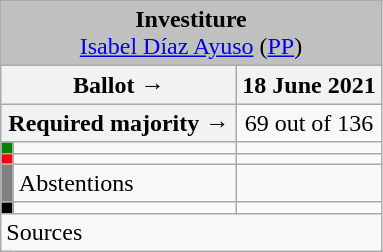<table class="wikitable" style="text-align:center;">
<tr>
<td colspan="3" align="center" bgcolor="#C0C0C0"><strong>Investiture</strong><br><a href='#'>Isabel Díaz Ayuso</a> (<a href='#'>PP</a>)</td>
</tr>
<tr>
<th colspan="2" width="150px">Ballot →</th>
<th>18 June 2021</th>
</tr>
<tr>
<th colspan="2">Required majority →</th>
<td>69 out of 136 </td>
</tr>
<tr>
<th width="1px" style="background:green;"></th>
<td align="left"></td>
<td></td>
</tr>
<tr>
<th style="background:red;"></th>
<td align="left"></td>
<td></td>
</tr>
<tr>
<th style="background:gray;"></th>
<td align="left">Abstentions</td>
<td></td>
</tr>
<tr>
<th style="background:black;"></th>
<td align="left"></td>
<td></td>
</tr>
<tr>
<td align="left" colspan="3">Sources</td>
</tr>
</table>
